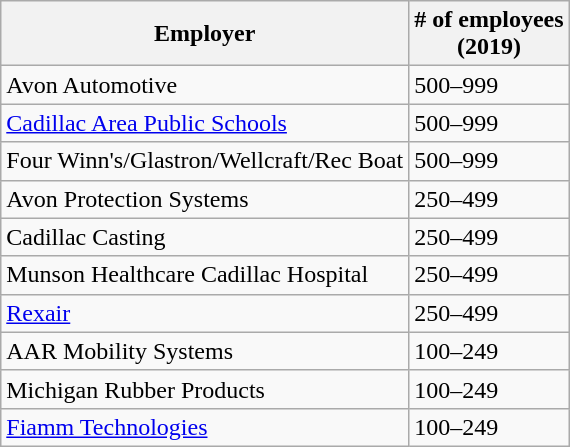<table class="wikitable">
<tr>
<th>Employer</th>
<th># of employees<br>(2019)</th>
</tr>
<tr>
<td>Avon Automotive</td>
<td>500–999</td>
</tr>
<tr>
<td><a href='#'>Cadillac Area Public Schools</a></td>
<td>500–999</td>
</tr>
<tr>
<td>Four Winn's/Glastron/Wellcraft/Rec Boat</td>
<td>500–999</td>
</tr>
<tr>
<td>Avon Protection Systems</td>
<td>250–499</td>
</tr>
<tr>
<td>Cadillac Casting</td>
<td>250–499</td>
</tr>
<tr>
<td>Munson Healthcare Cadillac Hospital</td>
<td>250–499</td>
</tr>
<tr>
<td><a href='#'>Rexair</a></td>
<td>250–499</td>
</tr>
<tr>
<td>AAR Mobility Systems</td>
<td>100–249</td>
</tr>
<tr>
<td>Michigan Rubber Products</td>
<td>100–249</td>
</tr>
<tr>
<td><a href='#'>Fiamm Technologies</a></td>
<td>100–249</td>
</tr>
</table>
